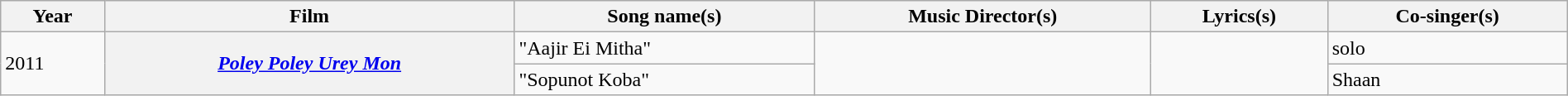<table class="wikitable sortable" style="width:100%;">
<tr>
<th>Year</th>
<th>Film</th>
<th>Song name(s)</th>
<th>Music Director(s)</th>
<th>Lyrics(s)</th>
<th>Co-singer(s)</th>
</tr>
<tr>
<td rowspan="2">2011</td>
<th rowspan="2"><em><a href='#'>Poley Poley Urey Mon</a></em></th>
<td>"Aajir Ei Mitha"</td>
<td rowspan=2></td>
<td rowspan=2></td>
<td>solo</td>
</tr>
<tr>
<td>"Sopunot Koba"</td>
<td>Shaan</td>
</tr>
</table>
